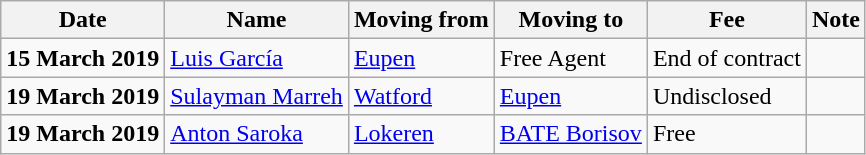<table class="wikitable sortable">
<tr>
<th>Date</th>
<th>Name</th>
<th>Moving from</th>
<th>Moving to</th>
<th>Fee</th>
<th>Note</th>
</tr>
<tr>
<td><strong>15 March 2019</strong></td>
<td> <a href='#'>Luis García</a></td>
<td><a href='#'>Eupen</a></td>
<td>Free Agent</td>
<td>End of contract </td>
<td></td>
</tr>
<tr>
<td><strong>19 March 2019</strong></td>
<td> <a href='#'>Sulayman Marreh</a></td>
<td> <a href='#'>Watford</a></td>
<td><a href='#'>Eupen</a></td>
<td>Undisclosed </td>
<td align=center></td>
</tr>
<tr>
<td><strong>19 March 2019</strong></td>
<td> <a href='#'>Anton Saroka</a></td>
<td><a href='#'>Lokeren</a></td>
<td> <a href='#'>BATE Borisov</a></td>
<td>Free </td>
<td></td>
</tr>
</table>
